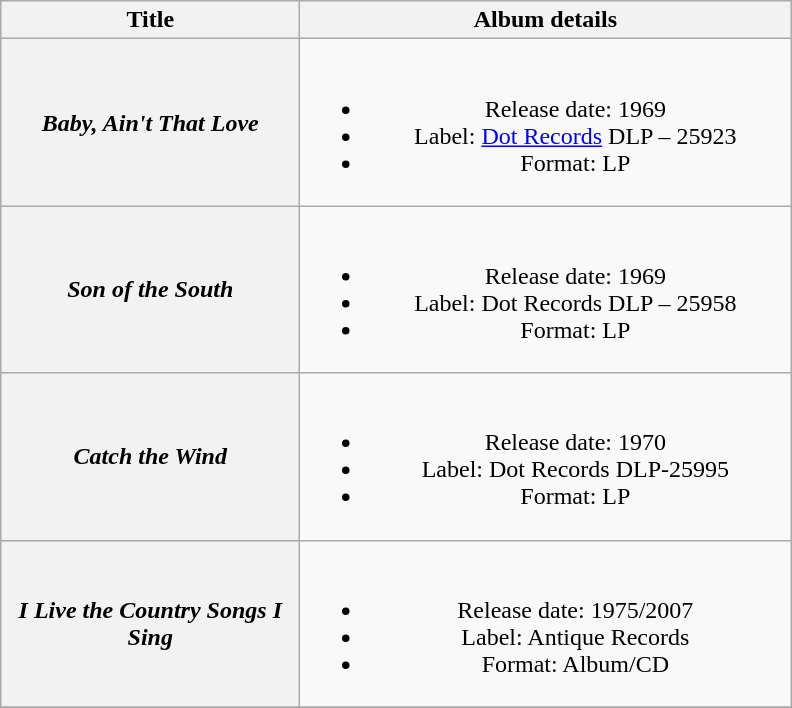<table class="wikitable plainrowheaders" style="text-align:center;">
<tr>
<th style="width:12em;">Title</th>
<th style="width:20em;">Album details</th>
</tr>
<tr>
<th scope="row"><em>Baby, Ain't That Love</em></th>
<td><br><ul><li>Release date: 1969</li><li>Label: <a href='#'>Dot Records</a> DLP – 25923</li><li>Format: LP</li></ul></td>
</tr>
<tr>
<th scope="row"><em>Son of the South</em></th>
<td><br><ul><li>Release date: 1969</li><li>Label: Dot Records DLP – 25958</li><li>Format: LP</li></ul></td>
</tr>
<tr>
<th scope="row"><em>Catch the Wind</em></th>
<td><br><ul><li>Release date: 1970</li><li>Label: Dot Records DLP-25995</li><li>Format: LP</li></ul></td>
</tr>
<tr>
<th scope="row"><em>I Live the Country Songs I Sing</em></th>
<td><br><ul><li>Release date: 1975/2007</li><li>Label: Antique Records</li><li>Format: Album/CD</li></ul></td>
</tr>
<tr>
</tr>
</table>
